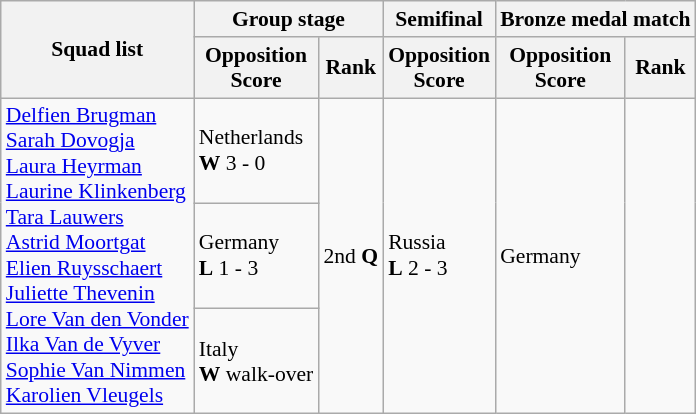<table class=wikitable style="font-size:90%">
<tr>
<th rowspan="2">Squad list</th>
<th colspan="2">Group stage</th>
<th>Semifinal</th>
<th colspan="2">Bronze medal match</th>
</tr>
<tr>
<th>Opposition<br>Score</th>
<th>Rank</th>
<th>Opposition<br>Score</th>
<th>Opposition<br>Score</th>
<th>Rank</th>
</tr>
<tr>
<td rowspan="3"><a href='#'>Delfien Brugman</a><br><a href='#'>Sarah Dovogja</a><br><a href='#'>Laura Heyrman</a><br><a href='#'>Laurine Klinkenberg</a><br><a href='#'>Tara Lauwers</a><br><a href='#'>Astrid Moortgat</a><br><a href='#'>Elien Ruysschaert</a><br><a href='#'>Juliette Thevenin</a><br><a href='#'>Lore Van den Vonder</a><br><a href='#'>Ilka Van de Vyver</a><br><a href='#'>Sophie Van Nimmen</a><br><a href='#'>Karolien Vleugels</a></td>
<td> Netherlands<br> <strong>W</strong> 3 - 0</td>
<td rowspan="3">2nd <strong>Q</strong></td>
<td rowspan="3"> Russia<br> <strong>L</strong> 2 - 3</td>
<td rowspan="3"> Germany</td>
<td rowspan="3"></td>
</tr>
<tr>
<td> Germany<br> <strong>L</strong> 1 - 3</td>
</tr>
<tr>
<td> Italy<br> <strong>W</strong> walk-over</td>
</tr>
</table>
